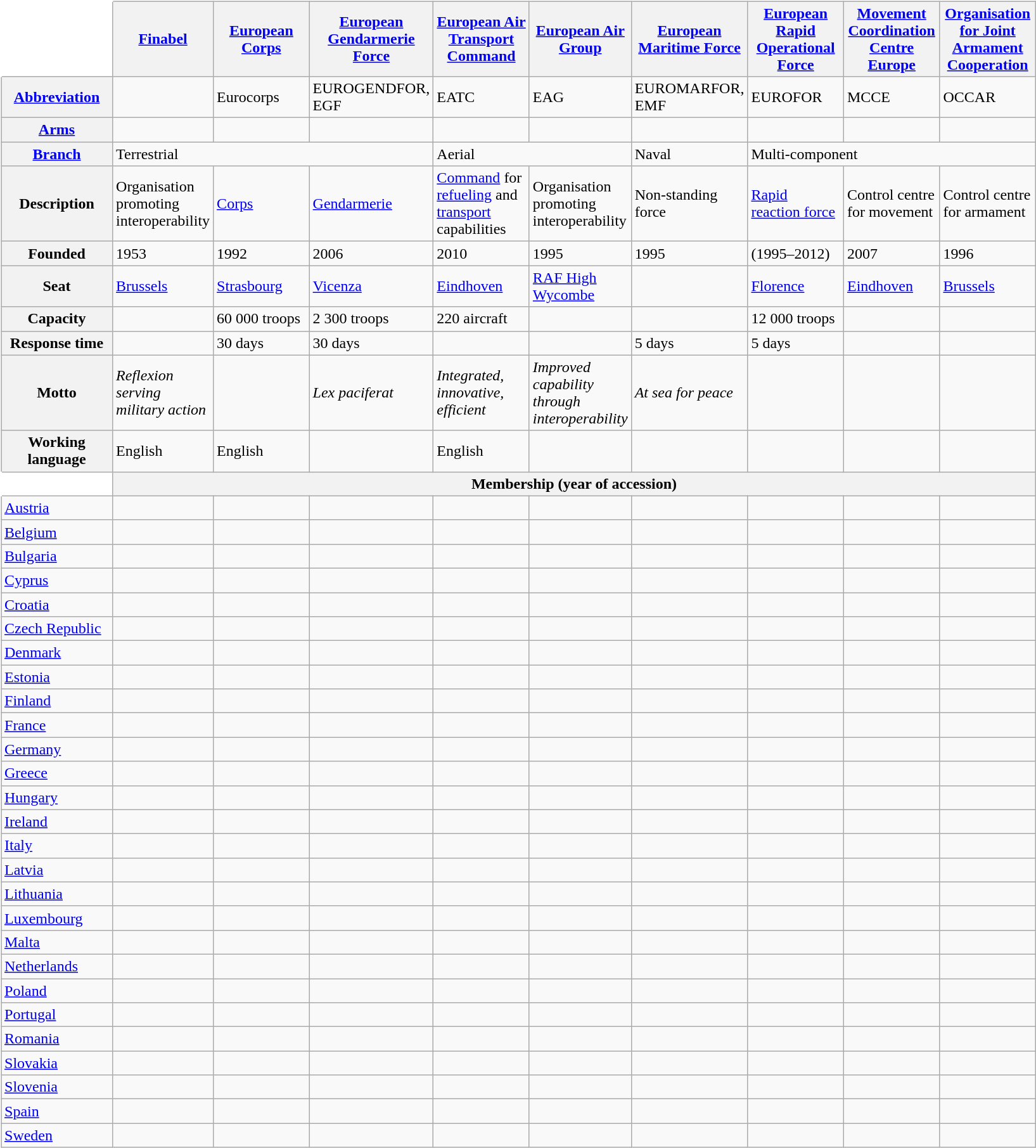<table class="wikitable">
<tr>
<td style="border-top:2px solid white; border-left:2px solid white; background:white"></td>
<th><a href='#'>Finabel</a></th>
<th><a href='#'>European Corps</a></th>
<th><a href='#'>European Gendarmerie Force</a></th>
<th><a href='#'>European Air Transport Command</a></th>
<th><a href='#'>European Air Group</a></th>
<th><a href='#'>European Maritime Force</a></th>
<th><a href='#'>European Rapid Operational Force</a></th>
<th><a href='#'>Movement Coordination Centre Europe</a></th>
<th><a href='#'>Organisation for Joint Armament Cooperation</a></th>
</tr>
<tr>
<th><a href='#'>Abbreviation</a></th>
<td></td>
<td>Eurocorps</td>
<td>EUROGENDFOR, EGF</td>
<td>EATC</td>
<td>EAG</td>
<td>EUROMARFOR, EMF</td>
<td>EUROFOR</td>
<td>MCCE</td>
<td>OCCAR</td>
</tr>
<tr>
<th><a href='#'>Arms</a></th>
<td style="vertical-align:top; width:80px; padding:10px; text-align:center;"></td>
<td style="vertical-align:top; width:80px; padding:10px; text-align:center;"></td>
<td style="vertical-align:top; width:80px; padding:10px; text-align:center;"></td>
<td style="vertical-align:top; width:80px; padding:10px; text-align:center;"></td>
<td style="vertical-align:top; width:80px; padding:10px; text-align:center;"></td>
<td style="vertical-align:top; width:80px; padding:10px; text-align:center;"></td>
<td style="vertical-align:top; width:80px; padding:10px; text-align:center;"></td>
<td style="vertical-align:top; width:80px; padding:10px; text-align:center;"></td>
<td style="vertical-align:top; width:80px; padding:10px; text-align:center;"></td>
</tr>
<tr>
<th><a href='#'>Branch</a></th>
<td colspan=3>Terrestrial</td>
<td colspan=2>Aerial</td>
<td>Naval</td>
<td colspan=3>Multi-component</td>
</tr>
<tr>
<th>Description</th>
<td>Organisation promoting interoperability</td>
<td><a href='#'>Corps</a></td>
<td><a href='#'>Gendarmerie</a></td>
<td><a href='#'>Command</a> for <a href='#'>refueling</a> and <a href='#'>transport</a> capabilities</td>
<td>Organisation promoting interoperability</td>
<td>Non-standing force</td>
<td><a href='#'>Rapid reaction force</a></td>
<td>Control centre for movement</td>
<td>Control centre for armament</td>
</tr>
<tr>
<th>Founded</th>
<td>1953</td>
<td>1992</td>
<td>2006</td>
<td>2010</td>
<td>1995</td>
<td>1995</td>
<td>(1995–2012)</td>
<td>2007</td>
<td>1996</td>
</tr>
<tr>
<th>Seat</th>
<td><a href='#'>Brussels</a></td>
<td><a href='#'>Strasbourg</a></td>
<td><a href='#'>Vicenza</a></td>
<td><a href='#'>Eindhoven</a></td>
<td><a href='#'>RAF High Wycombe</a></td>
<td></td>
<td><a href='#'>Florence</a></td>
<td><a href='#'>Eindhoven</a></td>
<td><a href='#'>Brussels</a></td>
</tr>
<tr>
<th>Capacity</th>
<td></td>
<td>60 000 troops</td>
<td>2 300 troops</td>
<td>220 aircraft</td>
<td></td>
<td></td>
<td>12 000 troops</td>
<td></td>
<td></td>
</tr>
<tr>
<th>Response time</th>
<td></td>
<td>30 days</td>
<td>30 days</td>
<td></td>
<td></td>
<td>5 days</td>
<td>5 days</td>
<td></td>
<td></td>
</tr>
<tr>
<th>Motto</th>
<td><em>Reflexion serving military action</em></td>
<td></td>
<td><em>Lex paciferat</em></td>
<td><em>Integrated, innovative, efficient</em></td>
<td><em>Improved capability through interoperability</em></td>
<td><em>At sea for peace</em></td>
<td></td>
<td></td>
<td></td>
</tr>
<tr>
<th>Working language</th>
<td>English</td>
<td>English</td>
<td></td>
<td>English</td>
<td></td>
<td></td>
<td></td>
<td></td>
<td></td>
</tr>
<tr>
<td style="border-left:2px solid white; background:white"></td>
<th colspan="9">Membership (year of accession)</th>
</tr>
<tr>
<td style="width:110px; text-align:left"><a href='#'>Austria</a></td>
<td></td>
<td></td>
<td></td>
<td></td>
<td></td>
<td></td>
<td></td>
<td></td>
<td></td>
</tr>
<tr>
<td style="text-align: left"><a href='#'>Belgium</a></td>
<td></td>
<td></td>
<td></td>
<td></td>
<td></td>
<td></td>
<td></td>
<td></td>
<td></td>
</tr>
<tr>
<td style="text-align: left"><a href='#'>Bulgaria</a></td>
<td></td>
<td></td>
<td></td>
<td></td>
<td></td>
<td></td>
<td></td>
<td></td>
<td></td>
</tr>
<tr>
<td style="text-align: left"><a href='#'>Cyprus</a></td>
<td></td>
<td></td>
<td></td>
<td></td>
<td></td>
<td></td>
<td></td>
<td></td>
<td></td>
</tr>
<tr>
<td style="text-align: left"><a href='#'>Croatia</a></td>
<td></td>
<td></td>
<td></td>
<td></td>
<td></td>
<td></td>
<td></td>
<td></td>
<td></td>
</tr>
<tr>
<td style="text-align: left"><a href='#'>Czech Republic</a></td>
<td></td>
<td></td>
<td></td>
<td></td>
<td></td>
<td></td>
<td></td>
<td></td>
<td></td>
</tr>
<tr>
<td style="text-align: left"><a href='#'>Denmark</a></td>
<td></td>
<td></td>
<td></td>
<td></td>
<td></td>
<td></td>
<td></td>
<td></td>
<td></td>
</tr>
<tr>
<td style="text-align: left"><a href='#'>Estonia</a></td>
<td></td>
<td></td>
<td></td>
<td></td>
<td></td>
<td></td>
<td></td>
<td></td>
<td></td>
</tr>
<tr>
<td style="text-align: left"><a href='#'>Finland</a></td>
<td></td>
<td></td>
<td></td>
<td></td>
<td></td>
<td></td>
<td></td>
<td></td>
<td></td>
</tr>
<tr>
<td style="text-align: left"><a href='#'>France</a></td>
<td></td>
<td></td>
<td></td>
<td></td>
<td></td>
<td></td>
<td></td>
<td></td>
<td></td>
</tr>
<tr>
<td style="text-align: left"><a href='#'>Germany</a></td>
<td></td>
<td></td>
<td></td>
<td></td>
<td></td>
<td></td>
<td></td>
<td></td>
<td></td>
</tr>
<tr>
<td style="text-align: left"><a href='#'>Greece</a></td>
<td></td>
<td></td>
<td></td>
<td></td>
<td></td>
<td></td>
<td></td>
<td></td>
<td></td>
</tr>
<tr>
<td style="text-align: left"><a href='#'>Hungary</a></td>
<td></td>
<td></td>
<td></td>
<td></td>
<td></td>
<td></td>
<td></td>
<td></td>
<td></td>
</tr>
<tr>
<td style="text-align: left"><a href='#'>Ireland</a></td>
<td></td>
<td></td>
<td></td>
<td></td>
<td></td>
<td></td>
<td></td>
<td></td>
<td></td>
</tr>
<tr>
<td style="text-align: left"><a href='#'>Italy</a></td>
<td></td>
<td></td>
<td></td>
<td></td>
<td></td>
<td></td>
<td></td>
<td></td>
<td></td>
</tr>
<tr>
<td style="text-align: left"><a href='#'>Latvia</a></td>
<td></td>
<td></td>
<td></td>
<td></td>
<td></td>
<td></td>
<td></td>
<td></td>
<td></td>
</tr>
<tr>
<td style="text-align: left"><a href='#'>Lithuania</a></td>
<td></td>
<td></td>
<td></td>
<td></td>
<td></td>
<td></td>
<td></td>
<td></td>
<td></td>
</tr>
<tr>
<td style="text-align: left"><a href='#'>Luxembourg</a></td>
<td></td>
<td></td>
<td></td>
<td></td>
<td></td>
<td></td>
<td></td>
<td></td>
<td></td>
</tr>
<tr>
<td style="text-align: left"><a href='#'>Malta</a></td>
<td></td>
<td></td>
<td></td>
<td></td>
<td></td>
<td></td>
<td></td>
<td></td>
<td></td>
</tr>
<tr>
<td style="text-align: left"><a href='#'>Netherlands</a></td>
<td></td>
<td></td>
<td></td>
<td></td>
<td></td>
<td></td>
<td></td>
<td></td>
<td></td>
</tr>
<tr>
<td style="text-align: left"><a href='#'>Poland</a></td>
<td></td>
<td></td>
<td></td>
<td></td>
<td></td>
<td></td>
<td></td>
<td></td>
<td></td>
</tr>
<tr>
<td style="text-align: left"><a href='#'>Portugal</a></td>
<td></td>
<td></td>
<td></td>
<td></td>
<td></td>
<td></td>
<td></td>
<td></td>
<td></td>
</tr>
<tr>
<td style="text-align: left"><a href='#'>Romania</a></td>
<td></td>
<td></td>
<td></td>
<td></td>
<td></td>
<td></td>
<td></td>
<td></td>
<td></td>
</tr>
<tr>
<td style="text-align: left"><a href='#'>Slovakia</a></td>
<td></td>
<td></td>
<td></td>
<td></td>
<td></td>
<td></td>
<td></td>
<td></td>
<td></td>
</tr>
<tr>
<td style="text-align: left"><a href='#'>Slovenia</a></td>
<td></td>
<td></td>
<td></td>
<td></td>
<td></td>
<td></td>
<td></td>
<td></td>
<td></td>
</tr>
<tr>
<td style="text-align: left"><a href='#'>Spain</a></td>
<td></td>
<td></td>
<td></td>
<td></td>
<td></td>
<td></td>
<td></td>
<td></td>
<td></td>
</tr>
<tr>
<td style="text-align: left"><a href='#'>Sweden</a></td>
<td></td>
<td></td>
<td></td>
<td></td>
<td></td>
<td></td>
<td></td>
<td></td>
<td></td>
</tr>
</table>
